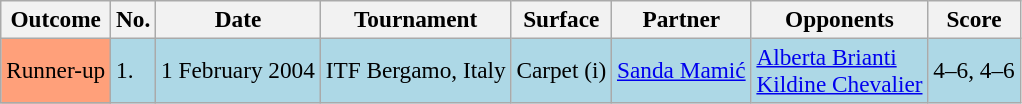<table class="sortable wikitable" style=font-size:97%>
<tr>
<th>Outcome</th>
<th>No.</th>
<th>Date</th>
<th>Tournament</th>
<th>Surface</th>
<th>Partner</th>
<th>Opponents</th>
<th class="unsortable">Score</th>
</tr>
<tr style="background:lightblue;">
<td style="background:#ffa07a;">Runner-up</td>
<td>1.</td>
<td>1 February 2004</td>
<td>ITF Bergamo, Italy</td>
<td>Carpet (i)</td>
<td> <a href='#'>Sanda Mamić</a></td>
<td> <a href='#'>Alberta Brianti</a> <br>  <a href='#'>Kildine Chevalier</a></td>
<td>4–6, 4–6</td>
</tr>
</table>
